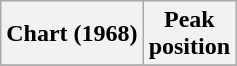<table class="wikitable sortable plainrowheaders" style="text-align:center">
<tr>
<th scope="col">Chart (1968)</th>
<th scope="col">Peak<br> position</th>
</tr>
<tr>
</tr>
</table>
